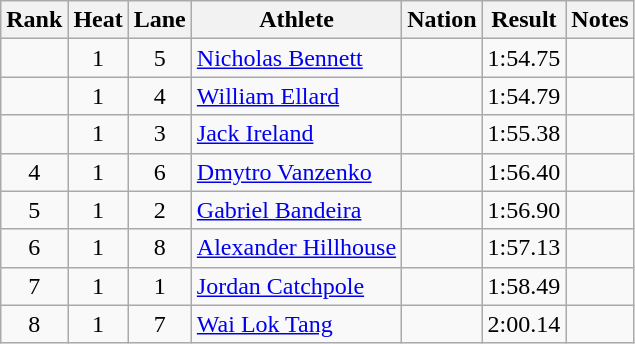<table class="wikitable sortable" style="text-align:center">
<tr>
<th>Rank</th>
<th>Heat</th>
<th>Lane</th>
<th>Athlete</th>
<th>Nation</th>
<th>Result</th>
<th>Notes</th>
</tr>
<tr>
<td></td>
<td>1</td>
<td>5</td>
<td align=left><a href='#'>Nicholas  Bennett</a></td>
<td align=left></td>
<td>1:54.75</td>
<td></td>
</tr>
<tr>
<td></td>
<td>1</td>
<td>4</td>
<td align=left><a href='#'>William Ellard</a></td>
<td align=left></td>
<td>1:54.79</td>
<td></td>
</tr>
<tr>
<td></td>
<td>1</td>
<td>3</td>
<td align=left><a href='#'>Jack Ireland</a></td>
<td align=left></td>
<td>1:55.38</td>
<td></td>
</tr>
<tr>
<td>4</td>
<td>1</td>
<td>6</td>
<td align=left><a href='#'>Dmytro Vanzenko</a></td>
<td align=left></td>
<td>1:56.40</td>
<td></td>
</tr>
<tr>
<td>5</td>
<td>1</td>
<td>2</td>
<td align=left><a href='#'>Gabriel Bandeira</a></td>
<td align=left></td>
<td>1:56.90</td>
<td></td>
</tr>
<tr>
<td>6</td>
<td>1</td>
<td>8</td>
<td align=left><a href='#'>Alexander Hillhouse</a></td>
<td align=left></td>
<td>1:57.13</td>
<td></td>
</tr>
<tr>
<td>7</td>
<td>1</td>
<td>1</td>
<td align=left><a href='#'>Jordan Catchpole</a></td>
<td align=left></td>
<td>1:58.49</td>
<td></td>
</tr>
<tr>
<td>8</td>
<td>1</td>
<td>7</td>
<td align=left><a href='#'>Wai Lok Tang</a></td>
<td align=left></td>
<td>2:00.14</td>
<td></td>
</tr>
</table>
